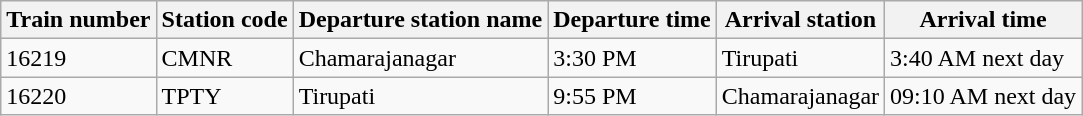<table class="wikitable">
<tr>
<th>Train number</th>
<th>Station code</th>
<th>Departure station name</th>
<th>Departure time</th>
<th>Arrival station</th>
<th>Arrival time</th>
</tr>
<tr>
<td>16219</td>
<td>CMNR</td>
<td>Chamarajanagar</td>
<td>3:30 PM</td>
<td>Tirupati</td>
<td>3:40 AM next day</td>
</tr>
<tr>
<td>16220</td>
<td>TPTY</td>
<td>Tirupati</td>
<td>9:55 PM</td>
<td>Chamarajanagar</td>
<td>09:10 AM next day</td>
</tr>
</table>
